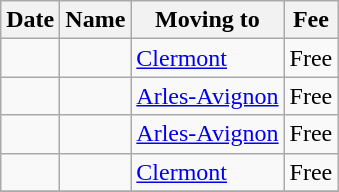<table class="wikitable sortable">
<tr>
<th>Date</th>
<th>Name</th>
<th>Moving to</th>
<th>Fee</th>
</tr>
<tr>
<td><strong></strong></td>
<td> </td>
<td><a href='#'>Clermont</a></td>
<td>Free</td>
</tr>
<tr>
<td><strong></strong></td>
<td> </td>
<td><a href='#'>Arles-Avignon</a></td>
<td>Free</td>
</tr>
<tr>
<td><strong></strong></td>
<td> </td>
<td><a href='#'>Arles-Avignon</a></td>
<td>Free</td>
</tr>
<tr>
<td><strong></strong></td>
<td> </td>
<td><a href='#'>Clermont</a></td>
<td>Free</td>
</tr>
<tr>
</tr>
</table>
